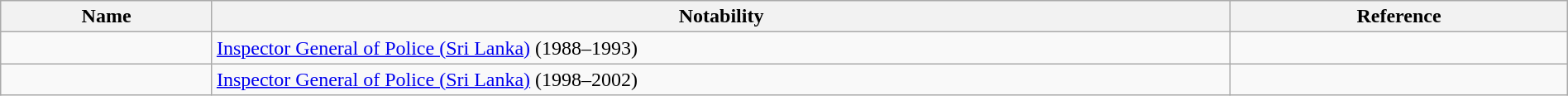<table class="wikitable sortable" style="width:100%">
<tr>
<th style="width:*;">Name</th>
<th class="unsortable" style="width:65%;">Notability</th>
<th class="unsortable" style="width:*;">Reference</th>
</tr>
<tr>
<td></td>
<td><a href='#'>Inspector General of Police (Sri Lanka)</a> (1988–1993)</td>
<td style="text-align: center;"></td>
</tr>
<tr>
<td></td>
<td><a href='#'>Inspector General of Police (Sri Lanka)</a> (1998–2002)</td>
<td style="text-align: center;"></td>
</tr>
</table>
